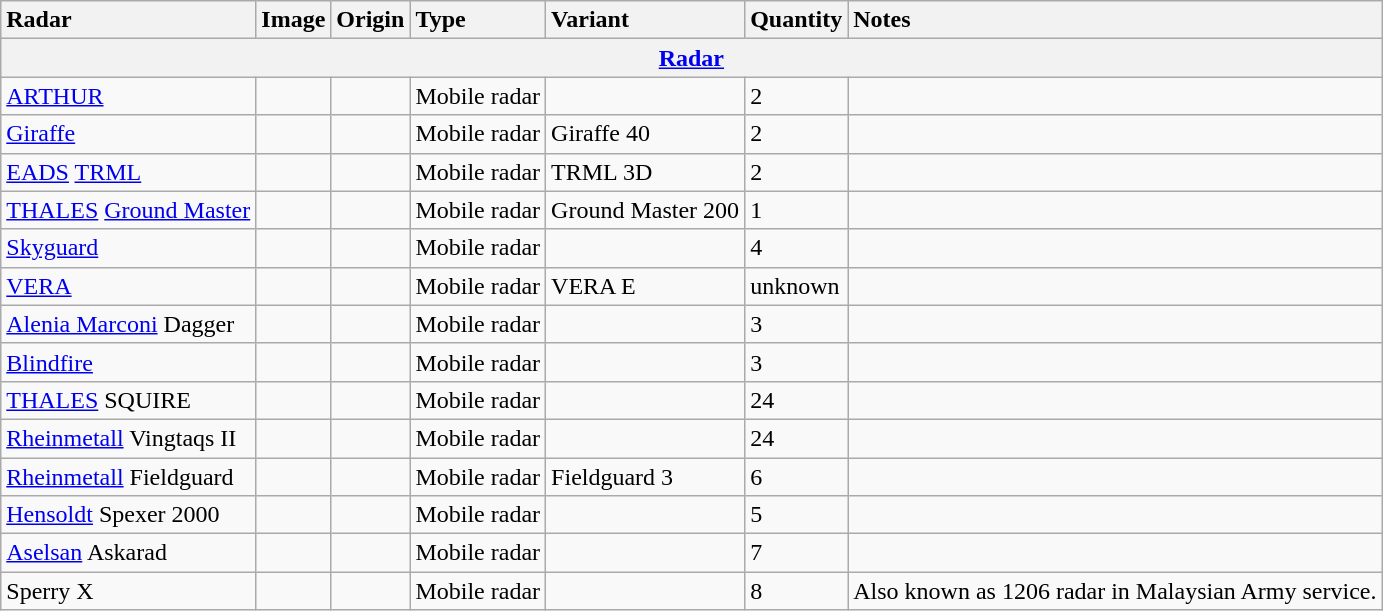<table class="wikitable">
<tr>
<th style="text-align: left;">Radar</th>
<th style="text-align: left;">Image</th>
<th style="text-align: left;">Origin</th>
<th style="text-align: left;">Type</th>
<th style="text-align: left;">Variant</th>
<th style="text-align: left;">Quantity</th>
<th style="text-align: left;">Notes</th>
</tr>
<tr>
<th style="align: center;" colspan="7"><a href='#'>Radar</a></th>
</tr>
<tr>
<td><a href='#'>ARTHUR</a></td>
<td></td>
<td></td>
<td>Mobile radar</td>
<td></td>
<td>2</td>
<td></td>
</tr>
<tr>
<td><a href='#'>Giraffe</a></td>
<td></td>
<td></td>
<td>Mobile radar</td>
<td>Giraffe 40</td>
<td>2</td>
<td></td>
</tr>
<tr>
<td><a href='#'>EADS</a> <a href='#'>TRML</a></td>
<td></td>
<td></td>
<td>Mobile radar</td>
<td>TRML 3D</td>
<td>2</td>
<td></td>
</tr>
<tr>
<td><a href='#'>THALES</a> <a href='#'>Ground Master</a></td>
<td></td>
<td></td>
<td>Mobile radar</td>
<td>Ground Master 200</td>
<td>1</td>
<td></td>
</tr>
<tr>
<td><a href='#'>Skyguard</a></td>
<td></td>
<td></td>
<td>Mobile radar</td>
<td></td>
<td>4</td>
<td></td>
</tr>
<tr>
<td><a href='#'>VERA</a></td>
<td></td>
<td></td>
<td>Mobile radar</td>
<td>VERA E</td>
<td>unknown</td>
<td></td>
</tr>
<tr>
<td><a href='#'>Alenia Marconi</a> Dagger</td>
<td></td>
<td></td>
<td>Mobile radar</td>
<td></td>
<td>3</td>
<td></td>
</tr>
<tr>
<td><a href='#'>Blindfire</a></td>
<td></td>
<td></td>
<td>Mobile radar</td>
<td></td>
<td>3</td>
<td></td>
</tr>
<tr>
<td><a href='#'>THALES</a> SQUIRE</td>
<td></td>
<td></td>
<td>Mobile radar</td>
<td></td>
<td>24</td>
<td></td>
</tr>
<tr>
<td><a href='#'>Rheinmetall</a> Vingtaqs II</td>
<td></td>
<td></td>
<td>Mobile radar</td>
<td></td>
<td>24</td>
<td></td>
</tr>
<tr>
<td><a href='#'>Rheinmetall</a> Fieldguard</td>
<td></td>
<td></td>
<td>Mobile radar</td>
<td>Fieldguard 3</td>
<td>6</td>
<td></td>
</tr>
<tr>
<td><a href='#'>Hensoldt</a> Spexer 2000</td>
<td></td>
<td></td>
<td>Mobile radar</td>
<td></td>
<td>5</td>
<td></td>
</tr>
<tr>
<td><a href='#'>Aselsan</a> Askarad</td>
<td></td>
<td></td>
<td>Mobile radar</td>
<td></td>
<td>7</td>
<td></td>
</tr>
<tr>
<td>Sperry X</td>
<td></td>
<td></td>
<td>Mobile radar</td>
<td></td>
<td>8</td>
<td>Also known as 1206 radar in Malaysian Army service.</td>
</tr>
</table>
